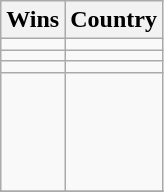<table class="wikitable">
<tr>
<th>Wins</th>
<th>Country</th>
</tr>
<tr>
<td></td>
<td></td>
</tr>
<tr>
<td></td>
<td></td>
</tr>
<tr>
<td></td>
<td></td>
</tr>
<tr>
<td></td>
<td><br><br><br><br></td>
</tr>
<tr>
</tr>
</table>
